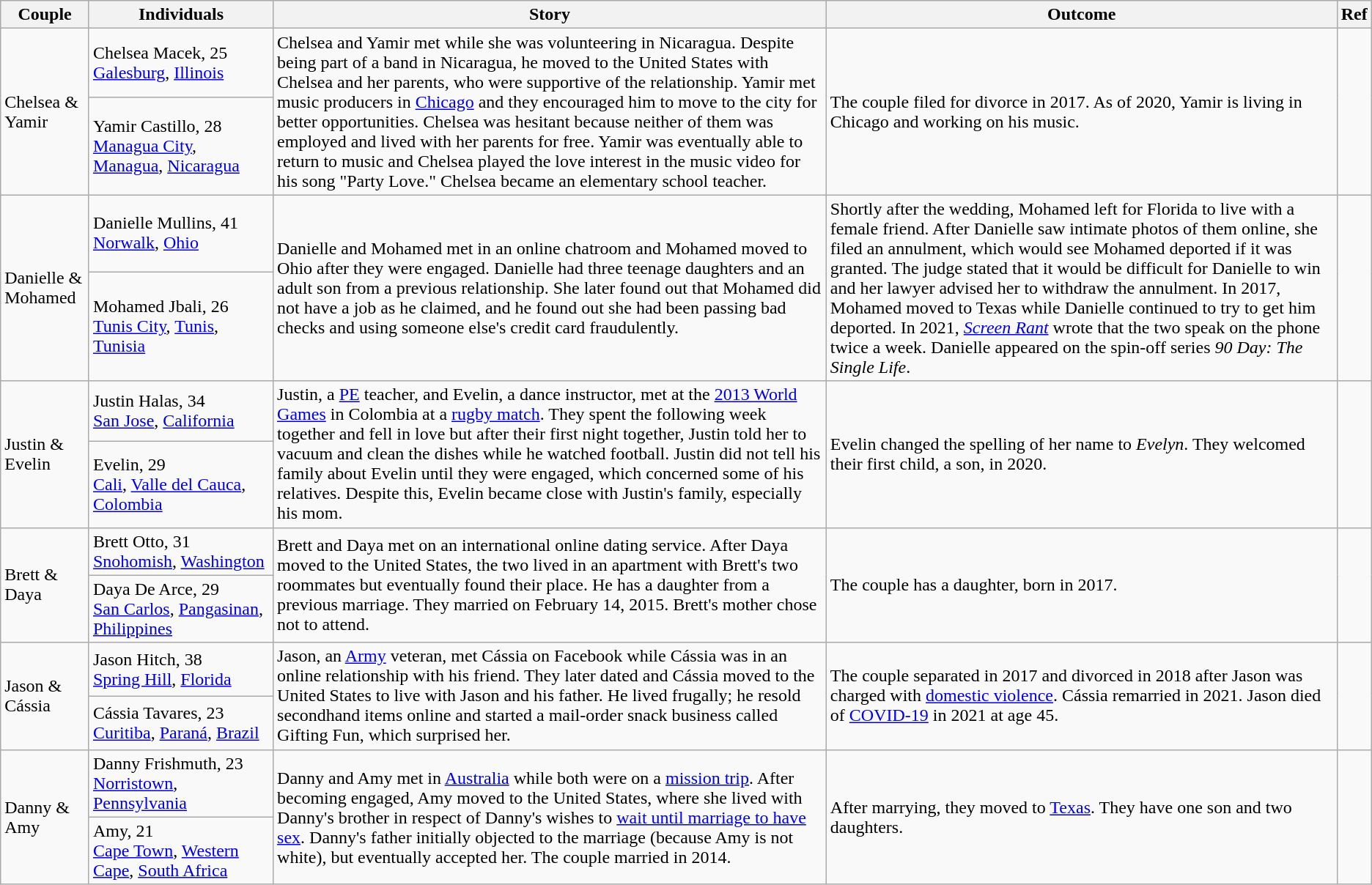<table class="wikitable sortable">
<tr>
<th>Couple</th>
<th style=width:10em>Individuals</th>
<th>Story</th>
<th>Outcome</th>
<th style=width:1em>Ref</th>
</tr>
<tr>
<td rowspan="2">Chelsea & Yamir</td>
<td>Chelsea Macek, 25<br><a href='#'>Galesburg</a>, <a href='#'>Illinois</a></td>
<td rowspan="2">Chelsea and Yamir met while she was volunteering in Nicaragua. Despite being part of a band in Nicaragua, he moved to the United States with Chelsea and her parents, who were supportive of the relationship. Yamir met music producers in <a href='#'>Chicago</a> and they encouraged him to move to the city for better opportunities. Chelsea was hesitant because neither of them was employed and lived with her parents for free. Yamir was eventually able to return to music and Chelsea played the love interest in the music video for his song "Party Love." Chelsea became an elementary school teacher.</td>
<td rowspan="2">The couple filed for divorce in 2017. As of 2020, Yamir is living in Chicago and working on his music.</td>
<td rowspan="2"></td>
</tr>
<tr>
<td>Yamir Castillo, 28<br><a href='#'>Managua City</a>, <a href='#'>Managua</a>, <a href='#'>Nicaragua</a></td>
</tr>
<tr>
<td rowspan="2">Danielle & Mohamed</td>
<td>Danielle Mullins, 41<br><a href='#'>Norwalk</a>, <a href='#'>Ohio</a></td>
<td rowspan="2">Danielle and Mohamed met in an online chatroom and Mohamed moved to Ohio after they were engaged. Danielle had three teenage daughters and an adult son from a previous relationship. She later found out that Mohamed did not have a job as he claimed, and he found out she had been passing bad checks and using someone else's credit card fraudulently.</td>
<td rowspan="2">Shortly after the wedding, Mohamed left for Florida to live with a female friend. After Danielle saw intimate photos of them online, she filed an annulment, which would see Mohamed deported if it was granted. The judge stated that it would be difficult for Danielle to win and her lawyer advised her to withdraw the annulment. In 2017, Mohamed moved to Texas while Danielle continued to try to get him deported. In 2021, <em><a href='#'>Screen Rant</a></em> wrote that the two speak on the phone twice a week. Danielle appeared on the spin-off series <em>90 Day: The Single Life</em>.</td>
<td rowspan="2"></td>
</tr>
<tr>
<td>Mohamed Jbali, 26<br><a href='#'>Tunis City</a>, <a href='#'>Tunis</a>, <a href='#'>Tunisia</a></td>
</tr>
<tr>
<td rowspan="2">Justin & Evelin</td>
<td>Justin Halas, 34<br><a href='#'>San Jose</a>, <a href='#'>California</a></td>
<td rowspan="2">Justin, a <a href='#'>PE</a> teacher, and Evelin, a dance instructor, met at the <a href='#'>2013 World Games</a> in Colombia at a <a href='#'>rugby match</a>. They spent the following week together and fell in love but after their first night together, Justin told her to vacuum and clean the dishes while he watched football. Justin did not tell his family about Evelin until they were engaged, which concerned some of his relatives. Despite this, Evelin became close with Justin's family, especially his mom.</td>
<td rowspan="2">Evelin changed the spelling of her name to <em>Evelyn</em>. They welcomed their first child, a son, in 2020.</td>
<td rowspan="2"></td>
</tr>
<tr>
<td>Evelin, 29<br> <a href='#'>Cali</a>, <a href='#'>Valle del Cauca</a>, <a href='#'>Colombia</a></td>
</tr>
<tr>
<td rowspan="2">Brett & Daya</td>
<td>Brett Otto, 31<br><a href='#'>Snohomish</a>, <a href='#'>Washington</a></td>
<td rowspan="2">Brett and Daya met on an international online dating service. After Daya moved to the United States, the two lived in an apartment with Brett's two roommates but eventually found their place. He has a daughter from a previous marriage. They married on February 14, 2015. Brett's mother chose not to attend.</td>
<td rowspan="2">The couple has a daughter, born in 2017.</td>
<td rowspan="2"></td>
</tr>
<tr>
<td>Daya De Arce, 29<br><a href='#'>San Carlos</a>, <a href='#'>Pangasinan</a>, <a href='#'>Philippines</a></td>
</tr>
<tr>
<td rowspan="2">Jason & Cássia</td>
<td>Jason Hitch, 38<br><a href='#'>Spring Hill</a>, <a href='#'>Florida</a></td>
<td rowspan="2">Jason, an <a href='#'>Army</a> veteran, met Cássia on Facebook while Cássia was in an online relationship with his friend. They later dated and Cássia moved to the United States to live with Jason and his father. He lived frugally; he resold secondhand items online and started a mail-order snack business called Gifting Fun, which surprised her.</td>
<td rowspan="2">The couple separated in 2017 and divorced in 2018 after Jason was charged with <a href='#'>domestic violence</a>. Cássia remarried in 2021. Jason died of <a href='#'>COVID-19</a> in 2021 at age 45.</td>
<td rowspan="2"></td>
</tr>
<tr>
<td>Cássia Tavares, 23<br><a href='#'>Curitiba</a>, <a href='#'>Paraná</a>, <a href='#'>Brazil</a></td>
</tr>
<tr>
<td rowspan="2">Danny & Amy</td>
<td>Danny Frishmuth, 23<br><a href='#'>Norristown</a>, <a href='#'>Pennsylvania</a></td>
<td rowspan="2">Danny and Amy met in <a href='#'>Australia</a> while both were on a <a href='#'>mission trip</a>. After becoming engaged, Amy moved to the United States, where she lived with Danny's brother in respect of Danny's wishes to <a href='#'>wait until marriage to have sex</a>. Danny's father initially objected to the marriage (because Amy is not white), but eventually accepted her. The couple married in 2014.</td>
<td rowspan="2">After marrying, they moved to <a href='#'>Texas</a>. They have one son and two daughters.</td>
<td rowspan="2"></td>
</tr>
<tr>
<td>Amy, 21<br><a href='#'>Cape Town</a>, <a href='#'>Western Cape</a>, <a href='#'>South Africa</a></td>
</tr>
</table>
